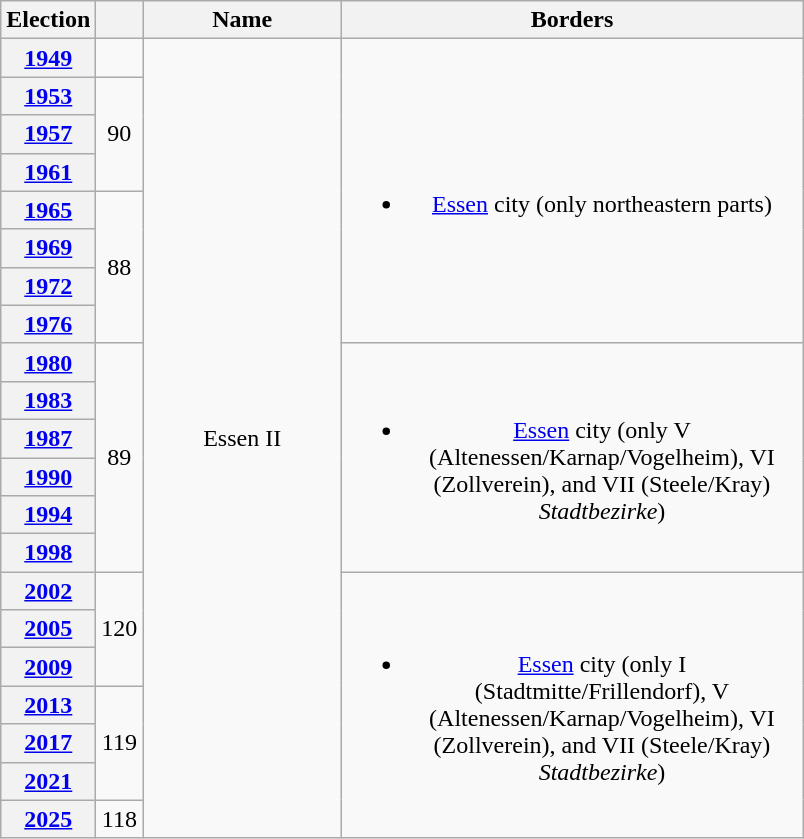<table class=wikitable style="text-align:center">
<tr>
<th>Election</th>
<th></th>
<th width=125px>Name</th>
<th width=300px>Borders</th>
</tr>
<tr>
<th><a href='#'>1949</a></th>
<td></td>
<td rowspan=21>Essen II</td>
<td rowspan=8><br><ul><li><a href='#'>Essen</a> city (only northeastern parts)</li></ul></td>
</tr>
<tr>
<th><a href='#'>1953</a></th>
<td rowspan=3>90</td>
</tr>
<tr>
<th><a href='#'>1957</a></th>
</tr>
<tr>
<th><a href='#'>1961</a></th>
</tr>
<tr>
<th><a href='#'>1965</a></th>
<td rowspan=4>88</td>
</tr>
<tr>
<th><a href='#'>1969</a></th>
</tr>
<tr>
<th><a href='#'>1972</a></th>
</tr>
<tr>
<th><a href='#'>1976</a></th>
</tr>
<tr>
<th><a href='#'>1980</a></th>
<td rowspan=6>89</td>
<td rowspan=6><br><ul><li><a href='#'>Essen</a> city (only V (Altenessen/Karnap/Vogelheim), VI (Zollverein), and VII (Steele/Kray) <em>Stadtbezirke</em>)</li></ul></td>
</tr>
<tr>
<th><a href='#'>1983</a></th>
</tr>
<tr>
<th><a href='#'>1987</a></th>
</tr>
<tr>
<th><a href='#'>1990</a></th>
</tr>
<tr>
<th><a href='#'>1994</a></th>
</tr>
<tr>
<th><a href='#'>1998</a></th>
</tr>
<tr>
<th><a href='#'>2002</a></th>
<td rowspan=3>120</td>
<td rowspan=7><br><ul><li><a href='#'>Essen</a> city (only I (Stadtmitte/Frillendorf), V (Altenessen/Karnap/Vogelheim), VI (Zollverein), and VII (Steele/Kray) <em>Stadtbezirke</em>)</li></ul></td>
</tr>
<tr>
<th><a href='#'>2005</a></th>
</tr>
<tr>
<th><a href='#'>2009</a></th>
</tr>
<tr>
<th><a href='#'>2013</a></th>
<td rowspan=3>119</td>
</tr>
<tr>
<th><a href='#'>2017</a></th>
</tr>
<tr>
<th><a href='#'>2021</a></th>
</tr>
<tr>
<th><a href='#'>2025</a></th>
<td>118</td>
</tr>
</table>
